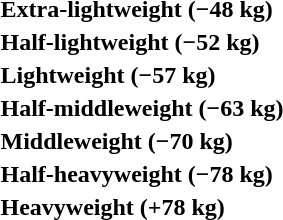<table>
<tr>
<th rowspan=2 style="text-align:left;">Extra-lightweight (−48 kg)</th>
<td rowspan=2></td>
<td rowspan=2></td>
<td></td>
</tr>
<tr>
<td></td>
</tr>
<tr>
<th rowspan=2 style="text-align:left;">Half-lightweight (−52 kg)</th>
<td rowspan=2></td>
<td rowspan=2></td>
<td></td>
</tr>
<tr>
<td></td>
</tr>
<tr>
<th rowspan=2 style="text-align:left;">Lightweight (−57 kg)</th>
<td rowspan=2></td>
<td rowspan=2></td>
<td></td>
</tr>
<tr>
<td></td>
</tr>
<tr>
<th rowspan=2 style="text-align:left;">Half-middleweight (−63 kg)</th>
<td rowspan=2></td>
<td rowspan=2></td>
<td></td>
</tr>
<tr>
<td></td>
</tr>
<tr>
<th rowspan=2 style="text-align:left;">Middleweight (−70 kg)</th>
<td rowspan=2></td>
<td rowspan=2></td>
<td></td>
</tr>
<tr>
<td></td>
</tr>
<tr>
<th rowspan=2 style="text-align:left;">Half-heavyweight (−78 kg)</th>
<td rowspan=2></td>
<td rowspan=2></td>
<td></td>
</tr>
<tr>
<td></td>
</tr>
<tr>
<th rowspan=2 style="text-align:left;">Heavyweight (+78 kg)</th>
<td rowspan=2></td>
<td rowspan=2></td>
<td></td>
</tr>
<tr>
<td></td>
</tr>
</table>
